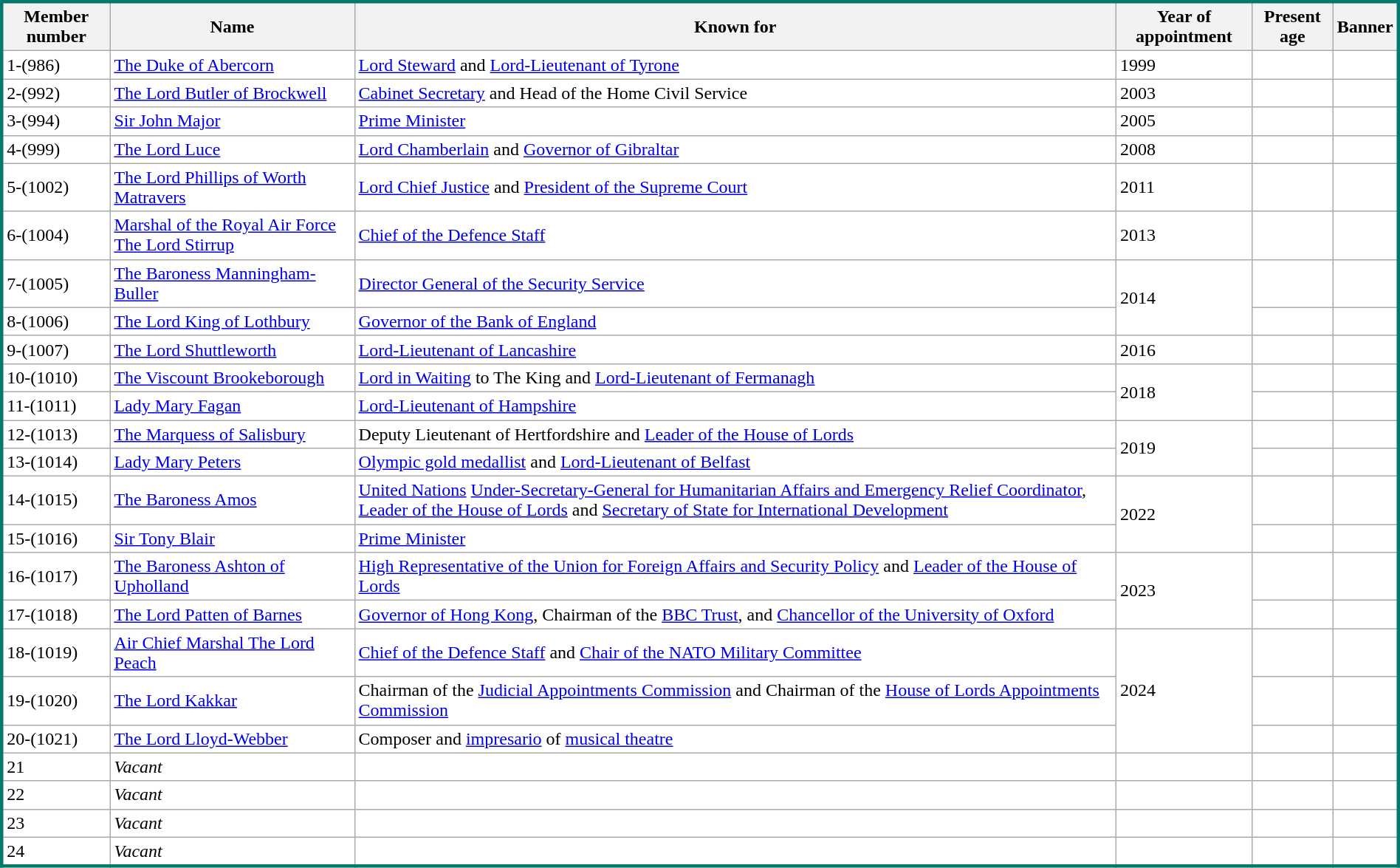<table class="wikitable" style="width:100%; background:white; border:#01796f solid;">
<tr>
<th>Member number</th>
<th>Name</th>
<th>Known for</th>
<th>Year of appointment</th>
<th>Present age</th>
<th>Banner</th>
</tr>
<tr>
<td>1-(986)</td>
<td><a href='#'>The Duke of Abercorn</a> </td>
<td><a href='#'>Lord Steward</a> and <a href='#'>Lord-Lieutenant of Tyrone</a></td>
<td>1999</td>
<td></td>
<td></td>
</tr>
<tr>
<td>2-(992)</td>
<td><a href='#'>The Lord Butler of Brockwell</a> </td>
<td><a href='#'>Cabinet Secretary</a> and Head of the Home Civil Service</td>
<td>2003</td>
<td></td>
<td></td>
</tr>
<tr>
<td>3-(994)</td>
<td><a href='#'>Sir John Major</a> </td>
<td><a href='#'>Prime Minister</a></td>
<td>2005</td>
<td></td>
<td></td>
</tr>
<tr>
<td>4-(999)</td>
<td><a href='#'>The Lord Luce</a> </td>
<td><a href='#'>Lord Chamberlain</a> and <a href='#'>Governor of Gibraltar</a></td>
<td rowspan="1">2008</td>
<td></td>
<td></td>
</tr>
<tr>
<td>5-(1002)</td>
<td><a href='#'>The Lord Phillips of Worth Matravers</a> </td>
<td><a href='#'>Lord Chief Justice</a> and <a href='#'>President of the Supreme Court</a></td>
<td>2011</td>
<td></td>
<td></td>
</tr>
<tr>
<td>6-(1004)</td>
<td><a href='#'>Marshal of the Royal Air Force The Lord Stirrup</a> </td>
<td><a href='#'>Chief of the Defence Staff</a></td>
<td>2013</td>
<td></td>
<td></td>
</tr>
<tr>
<td>7-(1005)</td>
<td><a href='#'>The Baroness Manningham-Buller</a> </td>
<td><a href='#'>Director General of the Security Service</a></td>
<td rowspan="2">2014</td>
<td></td>
<td></td>
</tr>
<tr>
<td>8-(1006)</td>
<td><a href='#'>The Lord King of Lothbury</a> </td>
<td><a href='#'>Governor of the Bank of England</a></td>
<td></td>
<td></td>
</tr>
<tr>
<td>9-(1007)</td>
<td><a href='#'>The Lord Shuttleworth</a> </td>
<td><a href='#'>Lord-Lieutenant of Lancashire</a></td>
<td>2016</td>
<td></td>
<td></td>
</tr>
<tr>
<td>10-(1010)</td>
<td><a href='#'>The Viscount Brookeborough</a> </td>
<td><a href='#'>Lord in Waiting</a> to The King and <a href='#'>Lord-Lieutenant of Fermanagh</a></td>
<td rowspan="2">2018</td>
<td></td>
<td></td>
</tr>
<tr>
<td>11-(1011)</td>
<td><a href='#'>Lady Mary Fagan</a> </td>
<td><a href='#'>Lord-Lieutenant of Hampshire</a></td>
<td></td>
<td></td>
</tr>
<tr>
<td>12-(1013)</td>
<td><a href='#'>The Marquess of Salisbury</a> </td>
<td>Deputy Lieutenant of Hertfordshire and <a href='#'>Leader of the House of Lords</a></td>
<td rowspan="2">2019</td>
<td></td>
<td></td>
</tr>
<tr>
<td>13-(1014)</td>
<td><a href='#'>Lady Mary Peters</a> </td>
<td><a href='#'>Olympic gold medallist</a> and <a href='#'>Lord-Lieutenant of Belfast</a></td>
<td></td>
<td></td>
</tr>
<tr>
<td>14-(1015)</td>
<td><a href='#'>The Baroness Amos</a> </td>
<td><a href='#'>United Nations</a> <a href='#'>Under-Secretary-General for Humanitarian Affairs and Emergency Relief Coordinator</a>, <a href='#'>Leader of the House of Lords</a> and <a href='#'>Secretary of State for International Development</a></td>
<td rowspan="2">2022</td>
<td></td>
<td></td>
</tr>
<tr>
<td>15-(1016)</td>
<td><a href='#'>Sir Tony Blair</a> </td>
<td><a href='#'>Prime Minister</a></td>
<td></td>
<td></td>
</tr>
<tr>
<td>16-(1017)</td>
<td><a href='#'>The Baroness Ashton of Upholland</a> </td>
<td><a href='#'>High Representative of the Union for Foreign Affairs and Security Policy</a> and <a href='#'>Leader of the House of Lords</a></td>
<td rowspan="2">2023</td>
<td></td>
<td></td>
</tr>
<tr>
<td>17-(1018)</td>
<td><a href='#'>The Lord Patten of Barnes</a> </td>
<td><a href='#'>Governor of Hong Kong</a>, Chairman of the <a href='#'>BBC Trust</a>, and <a href='#'>Chancellor of the University of Oxford</a></td>
<td></td>
<td></td>
</tr>
<tr>
<td>18-(1019)</td>
<td><a href='#'>Air Chief Marshal The Lord Peach</a> </td>
<td><a href='#'>Chief of the Defence Staff</a> and <a href='#'>Chair of the NATO Military Committee</a></td>
<td rowspan="3">2024</td>
<td></td>
<td></td>
</tr>
<tr>
<td>19-(1020)</td>
<td><a href='#'>The Lord Kakkar</a> </td>
<td>Chairman of the <a href='#'>Judicial Appointments Commission</a> and Chairman of the <a href='#'>House of Lords Appointments Commission</a></td>
<td></td>
<td></td>
</tr>
<tr>
<td>20-(1021)</td>
<td><a href='#'>The Lord Lloyd-Webber</a> </td>
<td>Composer and <a href='#'>impresario</a> of <a href='#'>musical theatre</a></td>
<td></td>
<td></td>
</tr>
<tr>
<td>21</td>
<td><em>Vacant</em> </td>
<td> </td>
<td> </td>
<td></td>
<td></td>
</tr>
<tr>
<td>22</td>
<td><em>Vacant</em> </td>
<td> </td>
<td> </td>
<td></td>
<td></td>
</tr>
<tr>
<td>23</td>
<td><em>Vacant</em> </td>
<td> </td>
<td> </td>
<td></td>
<td></td>
</tr>
<tr>
<td>24</td>
<td><em>Vacant</em> </td>
<td> </td>
<td> </td>
<td></td>
<td></td>
</tr>
</table>
